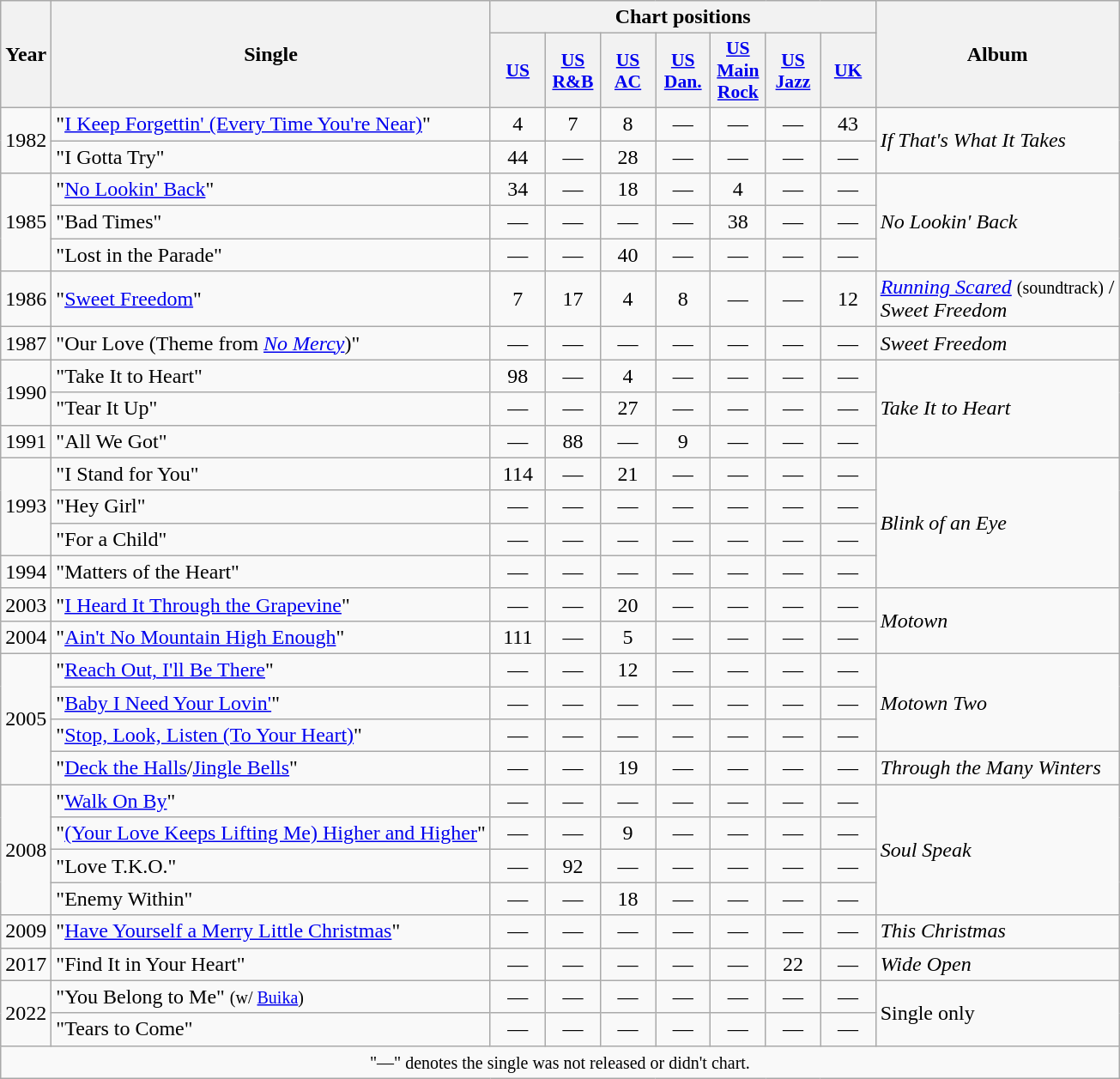<table class="wikitable" style="text-align:center;">
<tr>
<th rowspan="2">Year</th>
<th rowspan="2">Single</th>
<th colspan="7">Chart positions</th>
<th rowspan="2">Album</th>
</tr>
<tr>
<th scope="col" style="width:2.5em;font-size:90%;"><a href='#'>US</a><br></th>
<th scope="col" style="width:2.5em;font-size:90%;"><a href='#'>US R&B</a><br></th>
<th scope="col" style="width:2.5em;font-size:90%;"><a href='#'>US AC</a><br></th>
<th scope="col" style="width:2.5em;font-size:90%;"><a href='#'>US Dan.</a><br></th>
<th scope="col" style="width:2.5em;font-size:90%;"><a href='#'>US Main Rock</a><br></th>
<th scope="col" style="width:2.5em;font-size:90%;"><a href='#'>US Jazz</a><br></th>
<th scope="col" style="width:2.5em;font-size:90%;"><a href='#'>UK</a> <br></th>
</tr>
<tr>
<td rowspan="2">1982</td>
<td align="left">"<a href='#'>I Keep Forgettin' (Every Time You're Near)</a>"</td>
<td>4</td>
<td>7</td>
<td>8</td>
<td>—</td>
<td>—</td>
<td>—</td>
<td>43</td>
<td align="left" rowspan="2"><em>If That's What It Takes</em></td>
</tr>
<tr>
<td align="left">"I Gotta Try"</td>
<td>44</td>
<td>—</td>
<td>28</td>
<td>—</td>
<td>—</td>
<td>—</td>
<td>—</td>
</tr>
<tr>
<td rowspan="3">1985</td>
<td align="left">"<a href='#'>No Lookin' Back</a>"</td>
<td>34</td>
<td>—</td>
<td>18</td>
<td>—</td>
<td>4</td>
<td>—</td>
<td>—</td>
<td align="left" rowspan="3"><em>No Lookin' Back</em></td>
</tr>
<tr>
<td align="left">"Bad Times"</td>
<td>—</td>
<td>—</td>
<td>—</td>
<td>—</td>
<td>38</td>
<td>—</td>
<td>—</td>
</tr>
<tr>
<td align="left">"Lost in the Parade"</td>
<td>—</td>
<td>—</td>
<td>40</td>
<td>—</td>
<td>—</td>
<td>—</td>
<td>—</td>
</tr>
<tr>
<td>1986</td>
<td align="left">"<a href='#'>Sweet Freedom</a>"</td>
<td>7</td>
<td>17</td>
<td>4</td>
<td>8</td>
<td>—</td>
<td>—</td>
<td>12</td>
<td align="left"><em><a href='#'>Running Scared</a></em> <small>(soundtrack)</small> / <br> <em>Sweet Freedom</em></td>
</tr>
<tr>
<td>1987</td>
<td align="left">"Our Love (Theme from <em><a href='#'>No Mercy</a></em>)"</td>
<td>—</td>
<td>—</td>
<td>—</td>
<td>—</td>
<td>—</td>
<td>—</td>
<td>—</td>
<td align="left"><em>Sweet Freedom</em></td>
</tr>
<tr>
<td rowspan="2">1990</td>
<td align="left">"Take It to Heart"</td>
<td>98</td>
<td>—</td>
<td>4</td>
<td>—</td>
<td>—</td>
<td>—</td>
<td>—</td>
<td align="left" rowspan="3"><em>Take It to Heart</em></td>
</tr>
<tr>
<td align="left">"Tear It Up"</td>
<td>—</td>
<td>—</td>
<td>27</td>
<td>—</td>
<td>—</td>
<td>—</td>
<td>—</td>
</tr>
<tr>
<td>1991</td>
<td align="left">"All We Got"</td>
<td>—</td>
<td>88</td>
<td>—</td>
<td>9</td>
<td>—</td>
<td>—</td>
<td>—</td>
</tr>
<tr>
<td rowspan="3">1993</td>
<td align="left">"I Stand for You"</td>
<td>114</td>
<td>—</td>
<td>21</td>
<td>—</td>
<td>—</td>
<td>—</td>
<td>—</td>
<td align="left" rowspan="4"><em>Blink of an Eye</em></td>
</tr>
<tr>
<td align="left">"Hey Girl"</td>
<td>—</td>
<td>—</td>
<td>—</td>
<td>—</td>
<td>—</td>
<td>—</td>
<td>—</td>
</tr>
<tr>
<td align="left">"For a Child"</td>
<td>—</td>
<td>—</td>
<td>—</td>
<td>—</td>
<td>—</td>
<td>—</td>
<td>—</td>
</tr>
<tr>
<td>1994</td>
<td align="left">"Matters of the Heart"</td>
<td>—</td>
<td>—</td>
<td>—</td>
<td>—</td>
<td>—</td>
<td>—</td>
<td>—</td>
</tr>
<tr>
<td>2003</td>
<td align="left">"<a href='#'>I Heard It Through the Grapevine</a>"</td>
<td>—</td>
<td>—</td>
<td>20</td>
<td>—</td>
<td>—</td>
<td>—</td>
<td>—</td>
<td align="left" rowspan="2"><em>Motown</em></td>
</tr>
<tr>
<td>2004</td>
<td align="left">"<a href='#'>Ain't No Mountain High Enough</a>"</td>
<td>111</td>
<td>—</td>
<td>5</td>
<td>—</td>
<td>—</td>
<td>—</td>
<td>—</td>
</tr>
<tr>
<td rowspan="4">2005</td>
<td align="left">"<a href='#'>Reach Out, I'll Be There</a>"</td>
<td>—</td>
<td>—</td>
<td>12</td>
<td>—</td>
<td>—</td>
<td>—</td>
<td>—</td>
<td align="left" rowspan="3"><em>Motown Two</em></td>
</tr>
<tr>
<td align="left">"<a href='#'>Baby I Need Your Lovin'</a>"</td>
<td>—</td>
<td>—</td>
<td>—</td>
<td>—</td>
<td>—</td>
<td>—</td>
<td>—</td>
</tr>
<tr>
<td align="left">"<a href='#'>Stop, Look, Listen (To Your Heart)</a>"</td>
<td>—</td>
<td>—</td>
<td>—</td>
<td>—</td>
<td>—</td>
<td>—</td>
<td>—</td>
</tr>
<tr>
<td align="left">"<a href='#'>Deck the Halls</a>/<a href='#'>Jingle Bells</a>"</td>
<td>—</td>
<td>—</td>
<td>19</td>
<td>—</td>
<td>—</td>
<td>—</td>
<td>—</td>
<td align="left"><em>Through the Many Winters</em></td>
</tr>
<tr>
<td rowspan="4">2008</td>
<td align="left">"<a href='#'>Walk On By</a>"</td>
<td>—</td>
<td>—</td>
<td>—</td>
<td>—</td>
<td>—</td>
<td>—</td>
<td>—</td>
<td align="left" rowspan="4"><em>Soul Speak</em></td>
</tr>
<tr>
<td align="left">"<a href='#'>(Your Love Keeps Lifting Me) Higher and Higher</a>"</td>
<td>—</td>
<td>—</td>
<td>9</td>
<td>—</td>
<td>—</td>
<td>—</td>
<td>—</td>
</tr>
<tr>
<td align="left">"Love T.K.O."</td>
<td>—</td>
<td>92</td>
<td>—</td>
<td>—</td>
<td>—</td>
<td>—</td>
<td>—</td>
</tr>
<tr>
<td align="left">"Enemy Within"</td>
<td>—</td>
<td>—</td>
<td>18</td>
<td>—</td>
<td>—</td>
<td>—</td>
<td>—</td>
</tr>
<tr>
<td>2009</td>
<td align="left">"<a href='#'>Have Yourself a Merry Little Christmas</a>"</td>
<td>—</td>
<td>—</td>
<td>—</td>
<td>—</td>
<td>—</td>
<td>—</td>
<td>—</td>
<td align="left"><em>This Christmas</em></td>
</tr>
<tr>
<td>2017</td>
<td align="left">"Find It in Your Heart"</td>
<td>—</td>
<td>—</td>
<td>—</td>
<td>—</td>
<td>—</td>
<td>22</td>
<td>—</td>
<td align="left"><em>Wide Open</em></td>
</tr>
<tr>
<td rowspan="2">2022</td>
<td align="left">"You Belong to Me" <small>(w/ <a href='#'>Buika</a>)</small></td>
<td>—</td>
<td>—</td>
<td>—</td>
<td>—</td>
<td>—</td>
<td>—</td>
<td>—</td>
<td align="left" rowspan="2">Single only</td>
</tr>
<tr>
<td align="left">"Tears to Come"</td>
<td>—</td>
<td>—</td>
<td>—</td>
<td>—</td>
<td>—</td>
<td>—</td>
<td>—</td>
</tr>
<tr>
<td colspan="10" align="center"><small>"—" denotes the single was not released or didn't chart.</small></td>
</tr>
</table>
